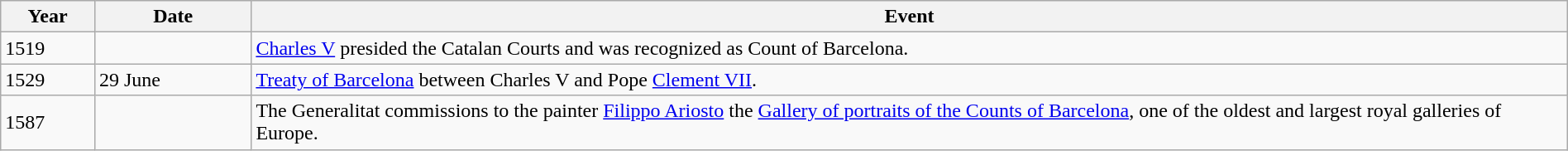<table class="wikitable" width="100%">
<tr>
<th style="width:6%">Year</th>
<th style="width:10%">Date</th>
<th>Event</th>
</tr>
<tr>
<td>1519</td>
<td></td>
<td><a href='#'>Charles V</a> presided the Catalan Courts and was recognized as Count of Barcelona.</td>
</tr>
<tr>
<td>1529</td>
<td>29 June</td>
<td><a href='#'>Treaty of Barcelona</a> between Charles V and Pope <a href='#'>Clement VII</a>.</td>
</tr>
<tr>
<td>1587</td>
<td></td>
<td>The Generalitat commissions to the painter <a href='#'>Filippo Ariosto</a> the <a href='#'>Gallery of portraits of the Counts of Barcelona</a>, one of the oldest and largest royal galleries of Europe.</td>
</tr>
</table>
